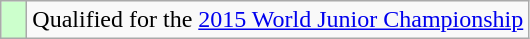<table class="wikitable" style="text-align: left;">
<tr>
<td width=10px bgcolor=#ccffcc></td>
<td>Qualified for the <a href='#'>2015 World Junior Championship</a></td>
</tr>
</table>
